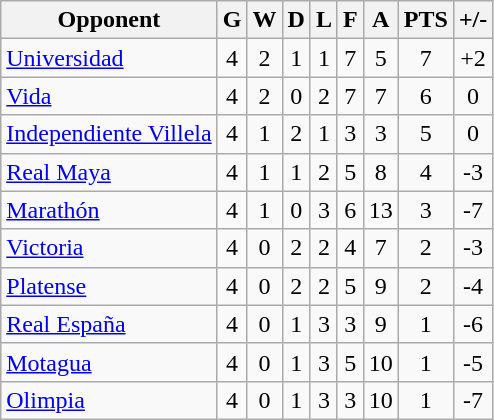<table class="wikitable sortable">
<tr>
<th>Opponent</th>
<th>G</th>
<th>W</th>
<th>D</th>
<th>L</th>
<th>F</th>
<th>A</th>
<th>PTS</th>
<th>+/-</th>
</tr>
<tr>
<td><a href='#'>Universidad</a></td>
<td align="center">4</td>
<td align="center">2</td>
<td align="center">1</td>
<td align="center">1</td>
<td align="center">7</td>
<td align="center">5</td>
<td align="center">7</td>
<td align="center">+2</td>
</tr>
<tr>
<td><a href='#'>Vida</a></td>
<td align="center">4</td>
<td align="center">2</td>
<td align="center">0</td>
<td align="center">2</td>
<td align="center">7</td>
<td align="center">7</td>
<td align="center">6</td>
<td align="center">0</td>
</tr>
<tr>
<td><a href='#'>Independiente Villela</a></td>
<td align="center">4</td>
<td align="center">1</td>
<td align="center">2</td>
<td align="center">1</td>
<td align="center">3</td>
<td align="center">3</td>
<td align="center">5</td>
<td align="center">0</td>
</tr>
<tr>
<td><a href='#'>Real Maya</a></td>
<td align="center">4</td>
<td align="center">1</td>
<td align="center">1</td>
<td align="center">2</td>
<td align="center">5</td>
<td align="center">8</td>
<td align="center">4</td>
<td align="center">-3</td>
</tr>
<tr>
<td><a href='#'>Marathón</a></td>
<td align="center">4</td>
<td align="center">1</td>
<td align="center">0</td>
<td align="center">3</td>
<td align="center">6</td>
<td align="center">13</td>
<td align="center">3</td>
<td align="center">-7</td>
</tr>
<tr>
<td><a href='#'>Victoria</a></td>
<td align="center">4</td>
<td align="center">0</td>
<td align="center">2</td>
<td align="center">2</td>
<td align="center">4</td>
<td align="center">7</td>
<td align="center">2</td>
<td align="center">-3</td>
</tr>
<tr>
<td><a href='#'>Platense</a></td>
<td align="center">4</td>
<td align="center">0</td>
<td align="center">2</td>
<td align="center">2</td>
<td align="center">5</td>
<td align="center">9</td>
<td align="center">2</td>
<td align="center">-4</td>
</tr>
<tr>
<td><a href='#'>Real España</a></td>
<td align="center">4</td>
<td align="center">0</td>
<td align="center">1</td>
<td align="center">3</td>
<td align="center">3</td>
<td align="center">9</td>
<td align="center">1</td>
<td align="center">-6</td>
</tr>
<tr>
<td><a href='#'>Motagua</a></td>
<td align="center">4</td>
<td align="center">0</td>
<td align="center">1</td>
<td align="center">3</td>
<td align="center">5</td>
<td align="center">10</td>
<td align="center">1</td>
<td align="center">-5</td>
</tr>
<tr>
<td><a href='#'>Olimpia</a></td>
<td align="center">4</td>
<td align="center">0</td>
<td align="center">1</td>
<td align="center">3</td>
<td align="center">3</td>
<td align="center">10</td>
<td align="center">1</td>
<td align="center">-7</td>
</tr>
</table>
